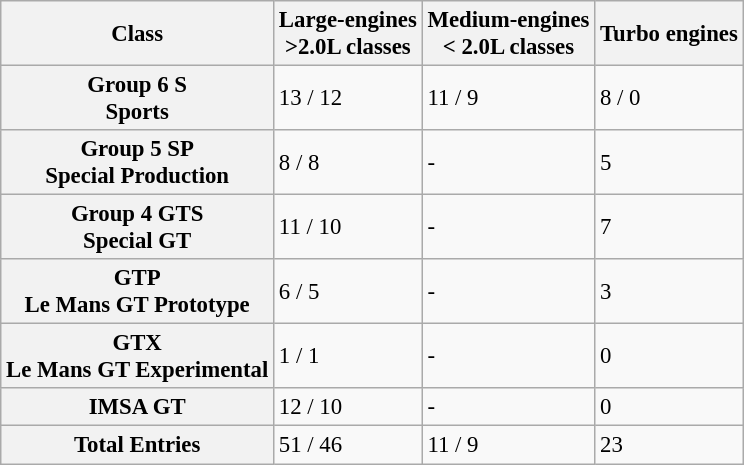<table class="wikitable" style="font-size: 95%">
<tr>
<th>Class</th>
<th>Large-engines<br> >2.0L classes</th>
<th>Medium-engines<br> < 2.0L classes</th>
<th>Turbo engines</th>
</tr>
<tr>
<th>Group 6 S<br> Sports</th>
<td>13 / 12</td>
<td>11 / 9</td>
<td>8 / 0</td>
</tr>
<tr>
<th>Group 5 SP<br> Special Production</th>
<td>8 /  8</td>
<td>-</td>
<td>5</td>
</tr>
<tr>
<th>Group 4 GTS<br> Special GT</th>
<td>11 / 10</td>
<td>-</td>
<td>7</td>
</tr>
<tr>
<th>GTP<br> Le Mans GT Prototype</th>
<td>6 /  5</td>
<td>-</td>
<td>3</td>
</tr>
<tr>
<th>GTX<br> Le Mans GT Experimental</th>
<td>1 /  1</td>
<td>-</td>
<td>0</td>
</tr>
<tr>
<th>IMSA GT</th>
<td>12 / 10</td>
<td>-</td>
<td>0</td>
</tr>
<tr>
<th>Total Entries</th>
<td>51 / 46</td>
<td>11 / 9</td>
<td>23</td>
</tr>
</table>
